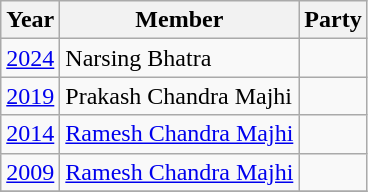<table class="wikitable sortable">
<tr>
<th>Year</th>
<th>Member</th>
<th colspan=2>Party</th>
</tr>
<tr>
<td><a href='#'>2024</a></td>
<td>Narsing Bhatra</td>
<td></td>
</tr>
<tr>
<td><a href='#'>2019</a></td>
<td>Prakash Chandra Majhi</td>
<td></td>
</tr>
<tr>
<td><a href='#'>2014</a></td>
<td><a href='#'>Ramesh Chandra Majhi</a></td>
<td></td>
</tr>
<tr>
<td><a href='#'>2009</a></td>
<td><a href='#'>Ramesh Chandra Majhi</a></td>
<td></td>
</tr>
<tr>
</tr>
</table>
